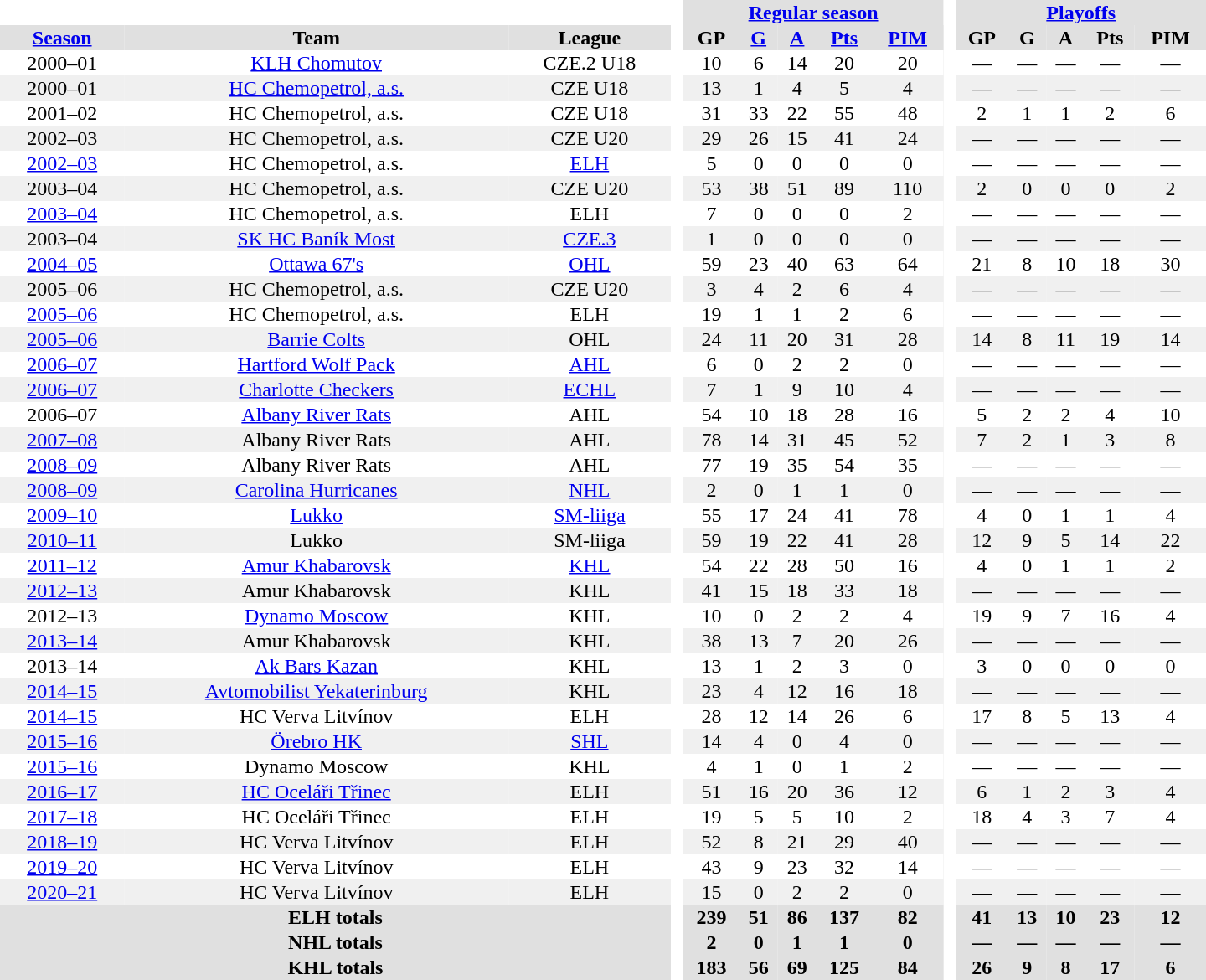<table border="0" cellpadding="1" cellspacing="0" style="text-align:center; width:60em;">
<tr style="background:#e0e0e0;">
<th colspan="3"  bgcolor="#ffffff"> </th>
<th rowspan="99" bgcolor="#ffffff"> </th>
<th colspan="5"><a href='#'>Regular season</a></th>
<th rowspan="99" bgcolor="#ffffff"> </th>
<th colspan="5"><a href='#'>Playoffs</a></th>
</tr>
<tr style="background:#e0e0e0;">
<th><a href='#'>Season</a></th>
<th>Team</th>
<th>League</th>
<th>GP</th>
<th><a href='#'>G</a></th>
<th><a href='#'>A</a></th>
<th><a href='#'>Pts</a></th>
<th><a href='#'>PIM</a></th>
<th>GP</th>
<th>G</th>
<th>A</th>
<th>Pts</th>
<th>PIM</th>
</tr>
<tr>
<td>2000–01</td>
<td><a href='#'>KLH Chomutov</a></td>
<td>CZE.2 U18</td>
<td>10</td>
<td>6</td>
<td>14</td>
<td>20</td>
<td>20</td>
<td>—</td>
<td>—</td>
<td>—</td>
<td>—</td>
<td>—</td>
</tr>
<tr bgcolor="#f0f0f0">
<td>2000–01</td>
<td><a href='#'>HC Chemopetrol, a.s.</a></td>
<td>CZE U18</td>
<td>13</td>
<td>1</td>
<td>4</td>
<td>5</td>
<td>4</td>
<td>—</td>
<td>—</td>
<td>—</td>
<td>—</td>
<td>—</td>
</tr>
<tr>
<td>2001–02</td>
<td>HC Chemopetrol, a.s.</td>
<td>CZE U18</td>
<td>31</td>
<td>33</td>
<td>22</td>
<td>55</td>
<td>48</td>
<td>2</td>
<td>1</td>
<td>1</td>
<td>2</td>
<td>6</td>
</tr>
<tr bgcolor="#f0f0f0">
<td>2002–03</td>
<td>HC Chemopetrol, a.s.</td>
<td>CZE U20</td>
<td>29</td>
<td>26</td>
<td>15</td>
<td>41</td>
<td>24</td>
<td>—</td>
<td>—</td>
<td>—</td>
<td>—</td>
<td>—</td>
</tr>
<tr>
<td><a href='#'>2002–03</a></td>
<td>HC Chemopetrol, a.s.</td>
<td><a href='#'>ELH</a></td>
<td>5</td>
<td>0</td>
<td>0</td>
<td>0</td>
<td>0</td>
<td>—</td>
<td>—</td>
<td>—</td>
<td>—</td>
<td>—</td>
</tr>
<tr bgcolor="#f0f0f0">
<td>2003–04</td>
<td>HC Chemopetrol, a.s.</td>
<td>CZE U20</td>
<td>53</td>
<td>38</td>
<td>51</td>
<td>89</td>
<td>110</td>
<td>2</td>
<td>0</td>
<td>0</td>
<td>0</td>
<td>2</td>
</tr>
<tr>
<td><a href='#'>2003–04</a></td>
<td>HC Chemopetrol, a.s.</td>
<td>ELH</td>
<td>7</td>
<td>0</td>
<td>0</td>
<td>0</td>
<td>2</td>
<td>—</td>
<td>—</td>
<td>—</td>
<td>—</td>
<td>—</td>
</tr>
<tr bgcolor="#f0f0f0">
<td>2003–04</td>
<td><a href='#'>SK HC Baník Most</a></td>
<td><a href='#'>CZE.3</a></td>
<td>1</td>
<td>0</td>
<td>0</td>
<td>0</td>
<td>0</td>
<td>—</td>
<td>—</td>
<td>—</td>
<td>—</td>
<td>—</td>
</tr>
<tr>
<td><a href='#'>2004–05</a></td>
<td><a href='#'>Ottawa 67's</a></td>
<td><a href='#'>OHL</a></td>
<td>59</td>
<td>23</td>
<td>40</td>
<td>63</td>
<td>64</td>
<td>21</td>
<td>8</td>
<td>10</td>
<td>18</td>
<td>30</td>
</tr>
<tr bgcolor="#f0f0f0">
<td>2005–06</td>
<td>HC Chemopetrol, a.s.</td>
<td>CZE U20</td>
<td>3</td>
<td>4</td>
<td>2</td>
<td>6</td>
<td>4</td>
<td>—</td>
<td>—</td>
<td>—</td>
<td>—</td>
<td>—</td>
</tr>
<tr>
<td><a href='#'>2005–06</a></td>
<td>HC Chemopetrol, a.s.</td>
<td>ELH</td>
<td>19</td>
<td>1</td>
<td>1</td>
<td>2</td>
<td>6</td>
<td>—</td>
<td>—</td>
<td>—</td>
<td>—</td>
<td>—</td>
</tr>
<tr bgcolor="#f0f0f0">
<td><a href='#'>2005–06</a></td>
<td><a href='#'>Barrie Colts</a></td>
<td>OHL</td>
<td>24</td>
<td>11</td>
<td>20</td>
<td>31</td>
<td>28</td>
<td>14</td>
<td>8</td>
<td>11</td>
<td>19</td>
<td>14</td>
</tr>
<tr>
<td><a href='#'>2006–07</a></td>
<td><a href='#'>Hartford Wolf Pack</a></td>
<td><a href='#'>AHL</a></td>
<td>6</td>
<td>0</td>
<td>2</td>
<td>2</td>
<td>0</td>
<td>—</td>
<td>—</td>
<td>—</td>
<td>—</td>
<td>—</td>
</tr>
<tr bgcolor="#f0f0f0">
<td><a href='#'>2006–07</a></td>
<td><a href='#'>Charlotte Checkers</a></td>
<td><a href='#'>ECHL</a></td>
<td>7</td>
<td>1</td>
<td>9</td>
<td>10</td>
<td>4</td>
<td>—</td>
<td>—</td>
<td>—</td>
<td>—</td>
<td>—</td>
</tr>
<tr>
<td>2006–07</td>
<td><a href='#'>Albany River Rats</a></td>
<td>AHL</td>
<td>54</td>
<td>10</td>
<td>18</td>
<td>28</td>
<td>16</td>
<td>5</td>
<td>2</td>
<td>2</td>
<td>4</td>
<td>10</td>
</tr>
<tr bgcolor="#f0f0f0">
<td><a href='#'>2007–08</a></td>
<td>Albany River Rats</td>
<td>AHL</td>
<td>78</td>
<td>14</td>
<td>31</td>
<td>45</td>
<td>52</td>
<td>7</td>
<td>2</td>
<td>1</td>
<td>3</td>
<td>8</td>
</tr>
<tr>
<td><a href='#'>2008–09</a></td>
<td>Albany River Rats</td>
<td>AHL</td>
<td>77</td>
<td>19</td>
<td>35</td>
<td>54</td>
<td>35</td>
<td>—</td>
<td>—</td>
<td>—</td>
<td>—</td>
<td>—</td>
</tr>
<tr bgcolor="#f0f0f0">
<td><a href='#'>2008–09</a></td>
<td><a href='#'>Carolina Hurricanes</a></td>
<td><a href='#'>NHL</a></td>
<td>2</td>
<td>0</td>
<td>1</td>
<td>1</td>
<td>0</td>
<td>—</td>
<td>—</td>
<td>—</td>
<td>—</td>
<td>—</td>
</tr>
<tr>
<td><a href='#'>2009–10</a></td>
<td><a href='#'>Lukko</a></td>
<td><a href='#'>SM-liiga</a></td>
<td>55</td>
<td>17</td>
<td>24</td>
<td>41</td>
<td>78</td>
<td>4</td>
<td>0</td>
<td>1</td>
<td>1</td>
<td>4</td>
</tr>
<tr bgcolor="#f0f0f0">
<td><a href='#'>2010–11</a></td>
<td>Lukko</td>
<td>SM-liiga</td>
<td>59</td>
<td>19</td>
<td>22</td>
<td>41</td>
<td>28</td>
<td>12</td>
<td>9</td>
<td>5</td>
<td>14</td>
<td>22</td>
</tr>
<tr>
<td><a href='#'>2011–12</a></td>
<td><a href='#'>Amur Khabarovsk</a></td>
<td><a href='#'>KHL</a></td>
<td>54</td>
<td>22</td>
<td>28</td>
<td>50</td>
<td>16</td>
<td>4</td>
<td>0</td>
<td>1</td>
<td>1</td>
<td>2</td>
</tr>
<tr bgcolor="#f0f0f0">
<td><a href='#'>2012–13</a></td>
<td>Amur Khabarovsk</td>
<td>KHL</td>
<td>41</td>
<td>15</td>
<td>18</td>
<td>33</td>
<td>18</td>
<td>—</td>
<td>—</td>
<td>—</td>
<td>—</td>
<td>—</td>
</tr>
<tr>
<td>2012–13</td>
<td><a href='#'>Dynamo Moscow</a></td>
<td>KHL</td>
<td>10</td>
<td>0</td>
<td>2</td>
<td>2</td>
<td>4</td>
<td>19</td>
<td>9</td>
<td>7</td>
<td>16</td>
<td>4</td>
</tr>
<tr bgcolor="#f0f0f0">
<td><a href='#'>2013–14</a></td>
<td>Amur Khabarovsk</td>
<td>KHL</td>
<td>38</td>
<td>13</td>
<td>7</td>
<td>20</td>
<td>26</td>
<td>—</td>
<td>—</td>
<td>—</td>
<td>—</td>
<td>—</td>
</tr>
<tr>
<td>2013–14</td>
<td><a href='#'>Ak Bars Kazan</a></td>
<td>KHL</td>
<td>13</td>
<td>1</td>
<td>2</td>
<td>3</td>
<td>0</td>
<td>3</td>
<td>0</td>
<td>0</td>
<td>0</td>
<td>0</td>
</tr>
<tr bgcolor="#f0f0f0">
<td><a href='#'>2014–15</a></td>
<td><a href='#'>Avtomobilist Yekaterinburg</a></td>
<td>KHL</td>
<td>23</td>
<td>4</td>
<td>12</td>
<td>16</td>
<td>18</td>
<td>—</td>
<td>—</td>
<td>—</td>
<td>—</td>
<td>—</td>
</tr>
<tr>
<td><a href='#'>2014–15</a></td>
<td>HC Verva Litvínov</td>
<td>ELH</td>
<td>28</td>
<td>12</td>
<td>14</td>
<td>26</td>
<td>6</td>
<td>17</td>
<td>8</td>
<td>5</td>
<td>13</td>
<td>4</td>
</tr>
<tr bgcolor="#f0f0f0">
<td><a href='#'>2015–16</a></td>
<td><a href='#'>Örebro HK</a></td>
<td><a href='#'>SHL</a></td>
<td>14</td>
<td>4</td>
<td>0</td>
<td>4</td>
<td>0</td>
<td>—</td>
<td>—</td>
<td>—</td>
<td>—</td>
<td>—</td>
</tr>
<tr>
<td><a href='#'>2015–16</a></td>
<td>Dynamo Moscow</td>
<td>KHL</td>
<td>4</td>
<td>1</td>
<td>0</td>
<td>1</td>
<td>2</td>
<td>—</td>
<td>—</td>
<td>—</td>
<td>—</td>
<td>—</td>
</tr>
<tr bgcolor="#f0f0f0">
<td><a href='#'>2016–17</a></td>
<td><a href='#'>HC Oceláři Třinec</a></td>
<td>ELH</td>
<td>51</td>
<td>16</td>
<td>20</td>
<td>36</td>
<td>12</td>
<td>6</td>
<td>1</td>
<td>2</td>
<td>3</td>
<td>4</td>
</tr>
<tr>
<td><a href='#'>2017–18</a></td>
<td>HC Oceláři Třinec</td>
<td>ELH</td>
<td>19</td>
<td>5</td>
<td>5</td>
<td>10</td>
<td>2</td>
<td>18</td>
<td>4</td>
<td>3</td>
<td>7</td>
<td>4</td>
</tr>
<tr bgcolor="#f0f0f0">
<td><a href='#'>2018–19</a></td>
<td>HC Verva Litvínov</td>
<td>ELH</td>
<td>52</td>
<td>8</td>
<td>21</td>
<td>29</td>
<td>40</td>
<td>—</td>
<td>—</td>
<td>—</td>
<td>—</td>
<td>—</td>
</tr>
<tr>
<td><a href='#'>2019–20</a></td>
<td>HC Verva Litvínov</td>
<td>ELH</td>
<td>43</td>
<td>9</td>
<td>23</td>
<td>32</td>
<td>14</td>
<td>—</td>
<td>—</td>
<td>—</td>
<td>—</td>
<td>—</td>
</tr>
<tr bgcolor="#f0f0f0">
<td><a href='#'>2020–21</a></td>
<td>HC Verva Litvínov</td>
<td>ELH</td>
<td>15</td>
<td>0</td>
<td>2</td>
<td>2</td>
<td>0</td>
<td>—</td>
<td>—</td>
<td>—</td>
<td>—</td>
<td>—</td>
</tr>
<tr bgcolor="#e0e0e0">
<th colspan="3">ELH totals</th>
<th>239</th>
<th>51</th>
<th>86</th>
<th>137</th>
<th>82</th>
<th>41</th>
<th>13</th>
<th>10</th>
<th>23</th>
<th>12</th>
</tr>
<tr bgcolor="#e0e0e0">
<th colspan="3">NHL totals</th>
<th>2</th>
<th>0</th>
<th>1</th>
<th>1</th>
<th>0</th>
<th>—</th>
<th>—</th>
<th>—</th>
<th>—</th>
<th>—</th>
</tr>
<tr bgcolor="#e0e0e0">
<th colspan="3">KHL totals</th>
<th>183</th>
<th>56</th>
<th>69</th>
<th>125</th>
<th>84</th>
<th>26</th>
<th>9</th>
<th>8</th>
<th>17</th>
<th>6</th>
</tr>
</table>
